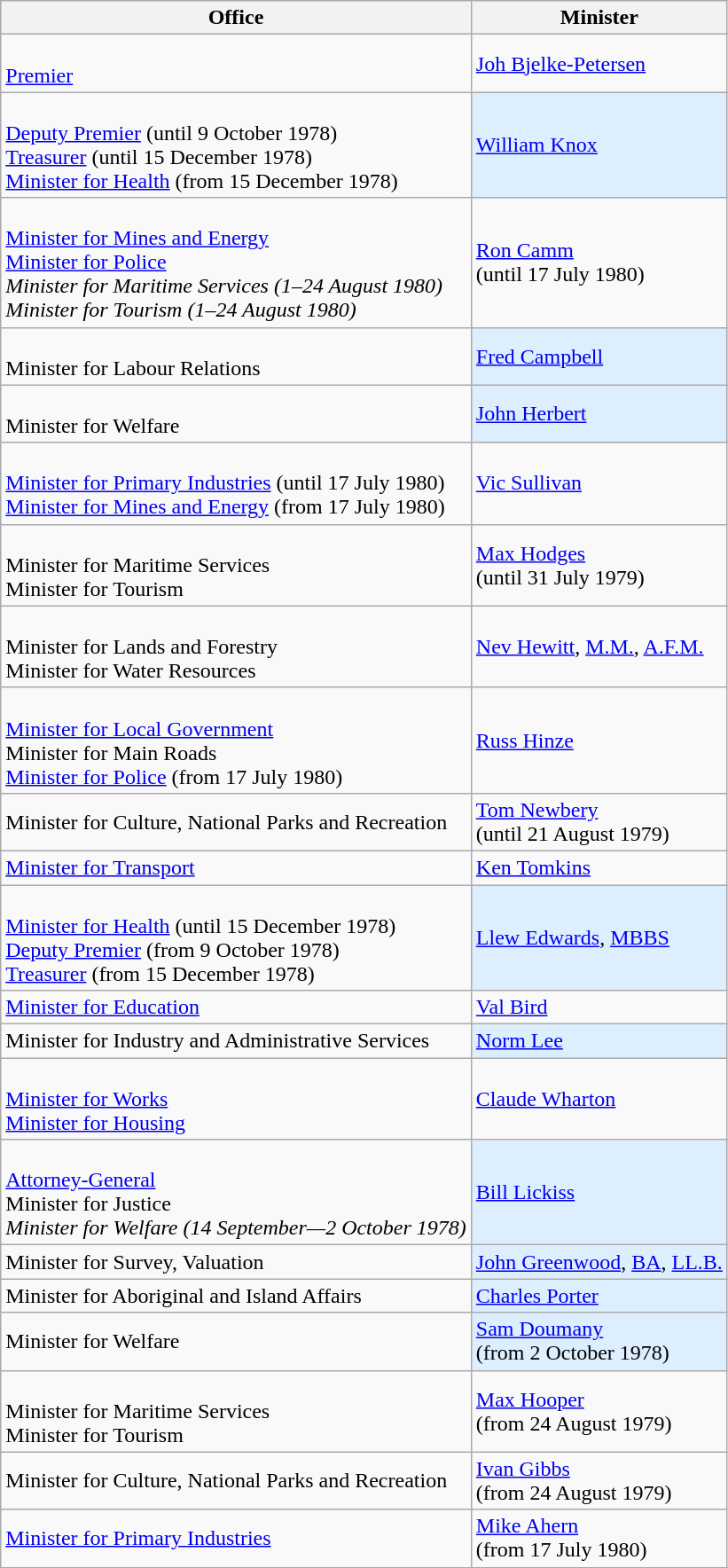<table class="wikitable">
<tr>
<th>Office</th>
<th>Minister</th>
</tr>
<tr>
<td><br><a href='#'>Premier</a></td>
<td><a href='#'>Joh Bjelke-Petersen</a></td>
</tr>
<tr>
<td><br><a href='#'>Deputy Premier</a> (until 9 October 1978)<br>
<a href='#'>Treasurer</a> (until 15 December 1978)<br>
<a href='#'>Minister for Health</a> (from 15 December 1978)</td>
<td style="background:#DDEEFF"><a href='#'>William Knox</a></td>
</tr>
<tr>
<td><br><a href='#'>Minister for Mines and Energy</a><br>
<a href='#'>Minister for Police</a><br>
<em>Minister for Maritime Services (1–24 August 1980)</em><br>
<em>Minister for Tourism (1–24 August 1980)</em></td>
<td><a href='#'>Ron Camm</a><br>(until 17 July 1980)</td>
</tr>
<tr>
<td><br>Minister for Labour Relations<br></td>
<td style="background:#DDEEFF"><a href='#'>Fred Campbell</a></td>
</tr>
<tr>
<td><br>Minister for Welfare<br></td>
<td style="background:#DDEEFF"><a href='#'>John Herbert</a></td>
</tr>
<tr>
<td><br><a href='#'>Minister for Primary Industries</a> (until 17 July 1980)<br>
<a href='#'>Minister for Mines and Energy</a> (from 17 July 1980)</td>
<td><a href='#'>Vic Sullivan</a></td>
</tr>
<tr>
<td><br>Minister for Maritime Services<br>
Minister for Tourism</td>
<td><a href='#'>Max Hodges</a><br>(until 31 July 1979)</td>
</tr>
<tr>
<td><br>Minister for Lands and Forestry<br>
Minister for Water Resources</td>
<td><a href='#'>Nev Hewitt</a>, <a href='#'>M.M.</a>, <a href='#'>A.F.M.</a></td>
</tr>
<tr>
<td><br><a href='#'>Minister for Local Government</a><br>
Minister for Main Roads<br>
<a href='#'>Minister for Police</a> (from 17 July 1980)<br></td>
<td><a href='#'>Russ Hinze</a></td>
</tr>
<tr>
<td>Minister for Culture, National Parks and Recreation</td>
<td><a href='#'>Tom Newbery</a><br>(until 21 August 1979)</td>
</tr>
<tr>
<td><a href='#'>Minister for Transport</a></td>
<td><a href='#'>Ken Tomkins</a></td>
</tr>
<tr>
<td><br><a href='#'>Minister for Health</a> (until 15 December 1978)<br>
<a href='#'>Deputy Premier</a> (from 9 October 1978)<br>
<a href='#'>Treasurer</a> (from 15 December 1978)<br></td>
<td style="background:#DDEEFF"><a href='#'>Llew Edwards</a>, <a href='#'>MBBS</a></td>
</tr>
<tr>
<td><a href='#'>Minister for Education</a></td>
<td><a href='#'>Val Bird</a></td>
</tr>
<tr>
<td>Minister for Industry and Administrative Services</td>
<td style="background:#DDEEFF"><a href='#'>Norm Lee</a></td>
</tr>
<tr>
<td><br><a href='#'>Minister for Works</a><br>
<a href='#'>Minister for Housing</a></td>
<td><a href='#'>Claude Wharton</a></td>
</tr>
<tr>
<td><br><a href='#'>Attorney-General</a><br>
Minister for Justice<br>
<em>Minister for Welfare (14 September—2 October 1978)</em></td>
<td style="background:#DDEEFF"><a href='#'>Bill Lickiss</a></td>
</tr>
<tr>
<td>Minister for Survey, Valuation</td>
<td style="background:#DDEEFF"><a href='#'>John Greenwood</a>, <a href='#'>BA</a>, <a href='#'>LL.B.</a></td>
</tr>
<tr>
<td>Minister for Aboriginal and Island Affairs</td>
<td style="background:#DDEEFF"><a href='#'>Charles Porter</a></td>
</tr>
<tr>
<td>Minister for Welfare</td>
<td style="background:#DDEEFF"><a href='#'>Sam Doumany</a><br>(from 2 October 1978)</td>
</tr>
<tr>
<td><br>Minister for Maritime Services<br>
Minister for Tourism</td>
<td><a href='#'>Max Hooper</a><br>(from 24 August 1979)</td>
</tr>
<tr>
<td>Minister for Culture, National Parks and Recreation</td>
<td><a href='#'>Ivan Gibbs</a><br>(from 24 August 1979)</td>
</tr>
<tr>
<td><a href='#'>Minister for Primary Industries</a></td>
<td><a href='#'>Mike Ahern</a><br>(from 17 July 1980)</td>
</tr>
</table>
